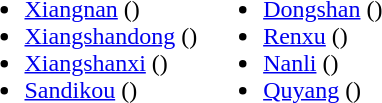<table>
<tr>
<td valign="top"><br><ul><li><a href='#'>Xiangnan</a> ()</li><li><a href='#'>Xiangshandong</a> ()</li><li><a href='#'>Xiangshanxi</a> ()</li><li><a href='#'>Sandikou</a> ()</li></ul></td>
<td valign="top"><br><ul><li><a href='#'>Dongshan</a> ()</li><li><a href='#'>Renxu</a> ()</li><li><a href='#'>Nanli</a> ()</li><li><a href='#'>Quyang</a> ()</li></ul></td>
</tr>
</table>
